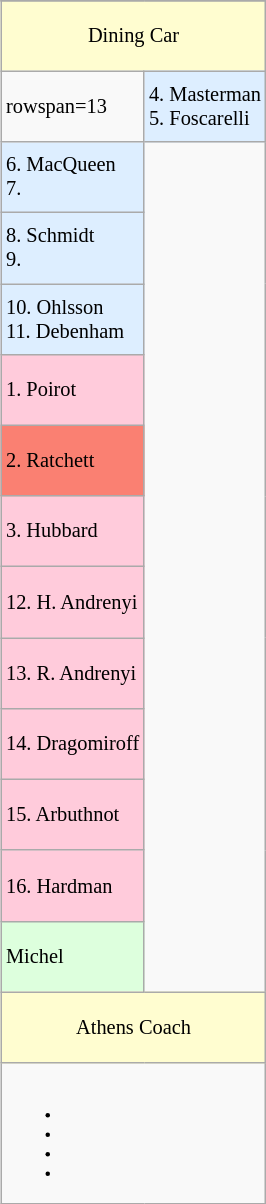<table class="wikitable" style="border:8; float:right; font-size:85%;">
<tr>
</tr>
<tr>
<td colspan=2 style="background:#FFFDD0;height: 3em;text-align:center;">Dining Car</td>
</tr>
<tr>
<td>rowspan=13 </td>
<td style="background:#def;height: 3em;">4. Masterman<br>5. Foscarelli</td>
</tr>
<tr>
<td style="background:#def;height: 3em;">6. MacQueen<br>7.</td>
</tr>
<tr>
<td style="background:#def;height: 3em;">8. Schmidt<br>9.</td>
</tr>
<tr>
<td style="background:#def;height: 3em;">10. Ohlsson<br>11. Debenham</td>
</tr>
<tr>
<td style="background:#FFCBDB;height: 3em;">1. Poirot</td>
</tr>
<tr>
<td style="background:salmon;height: 3em;">2. Ratchett</td>
</tr>
<tr>
<td style="background:#FFCBDB;height: 3em;">3. Hubbard</td>
</tr>
<tr>
<td style="background:#FFCBDB;height: 3em;">12. H. Andrenyi</td>
</tr>
<tr>
<td style="background:#FFCBDB;height: 3em;">13. R. Andrenyi</td>
</tr>
<tr>
<td style="background:#FFCBDB;height: 3em;">14. Dragomiroff</td>
</tr>
<tr>
<td style="background:#FFCBDB;height: 3em;">15. Arbuthnot</td>
</tr>
<tr>
<td style="background:#FFCBDB;height: 3em;">16. Hardman</td>
</tr>
<tr>
<td style="background:#dfd;height: 3em;">Michel</td>
</tr>
<tr>
<td colspan=2 style="background:#FFFDD0;height: 3em;text-align:center;">Athens Coach</td>
</tr>
<tr>
<td colspan="2" style="font-size:85%;"><br><ul><li></li><li></li><li></li><li></li></ul></td>
</tr>
</table>
